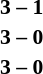<table width=100% cellspacing=1>
<tr>
<th width=20%></th>
<th width=12%></th>
<th width=20%></th>
<th width=33%></th>
<td></td>
</tr>
<tr style=font-size:90%>
<td align=right></td>
<td align=center><strong>3 – 1</strong></td>
<td><strong></strong></td>
<td></td>
<td></td>
</tr>
<tr style=font-size:90%>
<td align=right></td>
<td align=center><strong>3 – 0</strong></td>
<td><strong></strong></td>
<td></td>
<td></td>
</tr>
<tr style=font-size:90%>
<td align=right><strong></strong></td>
<td align=center><strong>3 – 0</strong></td>
<td></td>
<td></td>
</tr>
</table>
